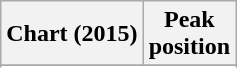<table class="wikitable sortable plainrowheaders">
<tr>
<th>Chart (2015)</th>
<th>Peak<br>position</th>
</tr>
<tr>
</tr>
<tr>
</tr>
<tr>
</tr>
</table>
